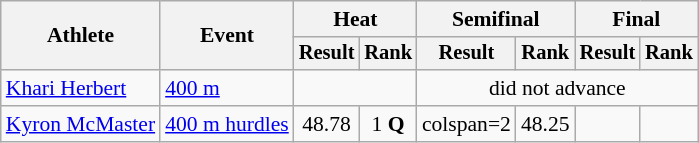<table class="wikitable" style="font-size:90%">
<tr>
<th rowspan=2>Athlete</th>
<th rowspan=2>Event</th>
<th colspan=2>Heat</th>
<th colspan=2>Semifinal</th>
<th colspan=2>Final</th>
</tr>
<tr style="font-size:95%">
<th>Result</th>
<th>Rank</th>
<th>Result</th>
<th>Rank</th>
<th>Result</th>
<th>Rank</th>
</tr>
<tr align=center>
<td align=left><a href='#'>Khari Herbert</a></td>
<td align=left><a href='#'>400 m</a></td>
<td colspan=2></td>
<td colspan=4>did not advance</td>
</tr>
<tr align=center>
<td align=left><a href='#'>Kyron McMaster</a></td>
<td align=left><a href='#'>400 m hurdles</a></td>
<td>48.78</td>
<td>1 <strong>Q</strong></td>
<td>colspan=2 </td>
<td>48.25</td>
<td></td>
</tr>
</table>
